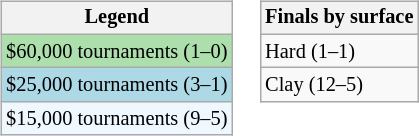<table>
<tr valign=top>
<td><br><table class="wikitable" style=font-size:85%;>
<tr>
<th>Legend</th>
</tr>
<tr style="background:#addfad">
<td>$60,000 tournaments (1–0)</td>
</tr>
<tr style="background:lightblue;">
<td>$25,000 tournaments (3–1)</td>
</tr>
<tr style="background:#f0f8ff;">
<td>$15,000 tournaments (9–5)</td>
</tr>
</table>
</td>
<td><br><table class="wikitable" style=font-size:85%;>
<tr>
<th>Finals by surface</th>
</tr>
<tr>
<td>Hard (1–1)</td>
</tr>
<tr>
<td>Clay (12–5)</td>
</tr>
</table>
</td>
</tr>
</table>
